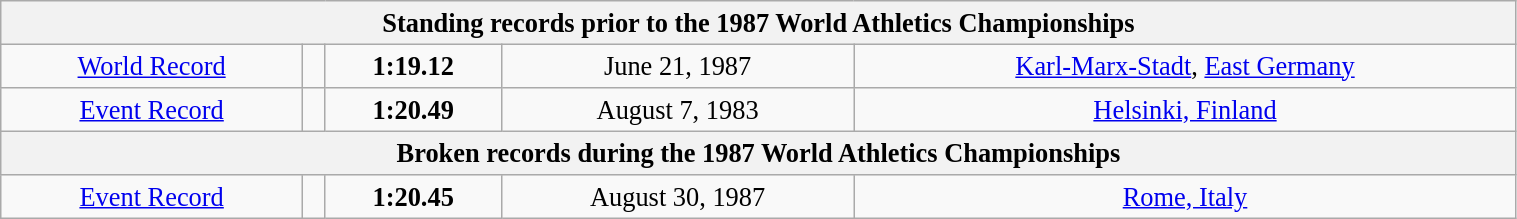<table class="wikitable" style=" text-align:center; font-size:110%;" width="80%">
<tr>
<th colspan="5">Standing records prior to the 1987 World Athletics Championships</th>
</tr>
<tr>
<td><a href='#'>World Record</a></td>
<td></td>
<td><strong>1:19.12</strong></td>
<td>June 21, 1987</td>
<td> <a href='#'>Karl-Marx-Stadt</a>, <a href='#'>East Germany</a></td>
</tr>
<tr>
<td><a href='#'>Event Record</a></td>
<td></td>
<td><strong>1:20.49</strong></td>
<td>August 7, 1983</td>
<td> <a href='#'>Helsinki, Finland</a></td>
</tr>
<tr>
<th colspan="5">Broken records during the 1987 World Athletics Championships</th>
</tr>
<tr>
<td><a href='#'>Event Record</a></td>
<td></td>
<td><strong>1:20.45</strong></td>
<td>August 30, 1987</td>
<td> <a href='#'>Rome, Italy</a></td>
</tr>
</table>
